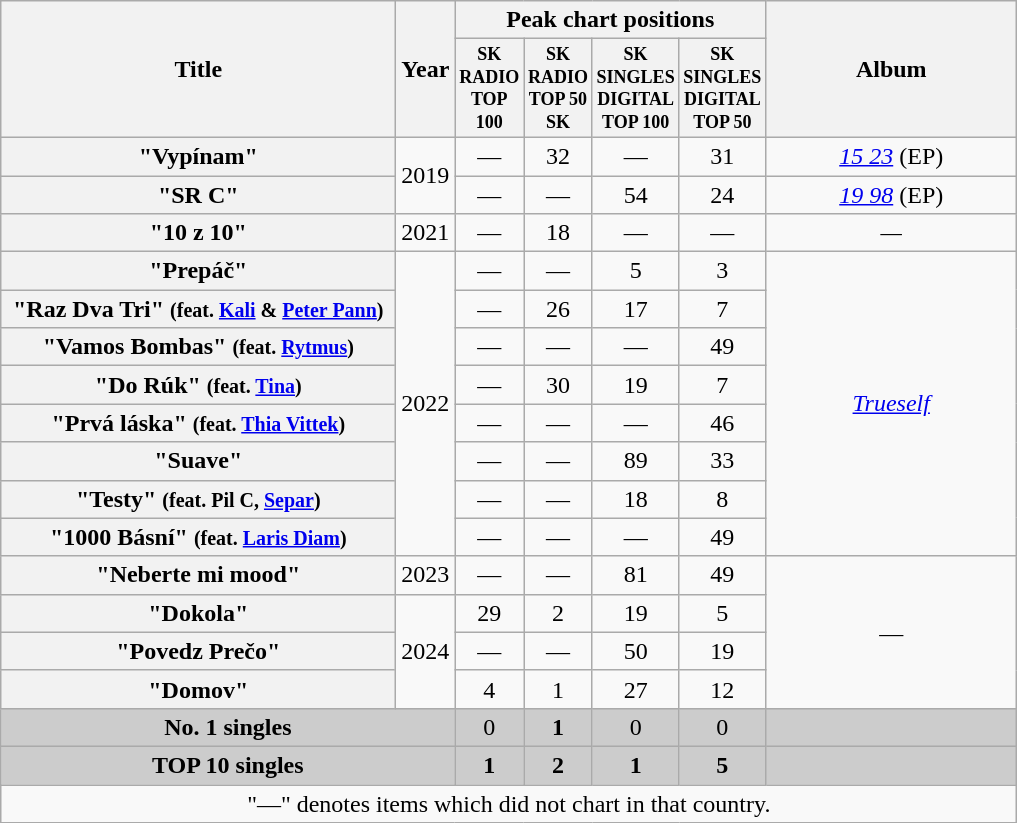<table class="wikitable plainrowheaders sortable" style="text-align:center;">
<tr>
<th scope="col" rowspan="2" style="width:16em;">Title</th>
<th scope="col" rowspan="2">Year</th>
<th scope="col" colspan="4"><strong>Peak chart positions</strong></th>
<th scope="col" rowspan="2" style="width:10em;">Album</th>
</tr>
<tr style="font-size:smaller;">
<th scope="col" style="width:2.5em;font-size:90%;">SK RADIO TOP 100<br></th>
<th scope="col" style="width:2.5em;font-size:90%;">SK RADIO TOP 50 SK<br></th>
<th scope="col" style="width:2.5em;font-size:90%;">SK SINGLES DIGITAL TOP 100<br></th>
<th scope="col" style="width:2.5em;font-size:90%;">SK SINGLES DIGITAL TOP 50<br></th>
</tr>
<tr>
<th scope="row" align="left">"Vypínam"</th>
<td rowspan="2">2019</td>
<td>—</td>
<td>32</td>
<td>—</td>
<td>31</td>
<td><em><a href='#'>15 23</a></em> (EP)</td>
</tr>
<tr>
<th scope="row" align="left">"SR C"</th>
<td>—</td>
<td>—</td>
<td>54</td>
<td>24</td>
<td><em><a href='#'>19 98</a></em> (EP)</td>
</tr>
<tr>
<th scope="row" align="left">"10 z 10"</th>
<td>2021</td>
<td>—</td>
<td>18</td>
<td>—</td>
<td>—</td>
<td><em>—</em></td>
</tr>
<tr>
<th scope="row" align="left">"Prepáč"</th>
<td rowspan="8">2022</td>
<td>—</td>
<td>—</td>
<td>5</td>
<td>3</td>
<td rowspan="8"><em><a href='#'>Trueself</a></em></td>
</tr>
<tr>
<th scope="row" align="left">"Raz Dva Tri" <small>(feat. <a href='#'>Kali</a> & <a href='#'>Peter Pann</a>)</small></th>
<td>—</td>
<td>26</td>
<td>17</td>
<td>7</td>
</tr>
<tr>
<th scope="row" align="left">"Vamos Bombas" <small>(feat. <a href='#'>Rytmus</a>)</small></th>
<td>—</td>
<td>—</td>
<td>—</td>
<td>49</td>
</tr>
<tr>
<th scope="row" align="left">"Do Rúk" <small>(feat. <a href='#'>Tina</a>)</small></th>
<td>—</td>
<td>30</td>
<td>19</td>
<td>7</td>
</tr>
<tr>
<th scope="row" align="left">"Prvá láska" <small>(feat. <a href='#'>Thia Vittek</a>)</small></th>
<td>—</td>
<td>—</td>
<td>—</td>
<td>46</td>
</tr>
<tr>
<th scope="row" align="left">"Suave"</th>
<td>—</td>
<td>—</td>
<td>89</td>
<td>33</td>
</tr>
<tr>
<th scope="row" align="left">"Testy" <small>(feat. Pil C, <a href='#'>Separ</a>)</small></th>
<td>—</td>
<td>—</td>
<td>18</td>
<td>8</td>
</tr>
<tr>
<th scope="row" align="left">"1000 Básní" <small>(feat. <a href='#'>Laris Diam</a>)</small></th>
<td>—</td>
<td>—</td>
<td>—</td>
<td>49</td>
</tr>
<tr>
<th scope="row" align="left">"Neberte mi mood"</th>
<td>2023</td>
<td>—</td>
<td>—</td>
<td>81</td>
<td>49</td>
<td rowspan="4">—</td>
</tr>
<tr>
<th scope="row" align="left">"Dokola"</th>
<td rowspan="3">2024</td>
<td>29</td>
<td>2</td>
<td>19</td>
<td>5</td>
</tr>
<tr>
<th scope="row" align="left">"Povedz Prečo"</th>
<td>—</td>
<td>—</td>
<td>50</td>
<td>19</td>
</tr>
<tr>
<th scope="row" align="left">"Domov"</th>
<td>4</td>
<td>1</td>
<td>27</td>
<td>12</td>
</tr>
<tr class=sortbottom bgcolor="#CCCCCC">
<td colspan="2"><strong>No. 1 singles</strong></td>
<td>0</td>
<td><strong>1</strong></td>
<td>0</td>
<td>0</td>
<td></td>
</tr>
<tr class=sortbottom bgcolor="#CCCCCC">
<td colspan="2"><strong>TOP 10 singles</strong></td>
<td><strong>1</strong></td>
<td><strong>2</strong></td>
<td><strong>1</strong></td>
<td><strong>5</strong></td>
<td></td>
</tr>
<tr class=sortbottom>
<td colspan="7">"—" denotes items which did not chart in that country.</td>
</tr>
</table>
